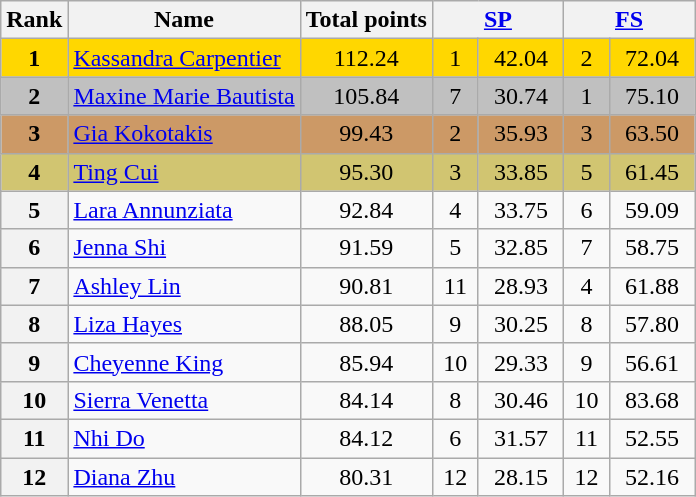<table class="wikitable sortable">
<tr>
<th>Rank</th>
<th>Name</th>
<th>Total points</th>
<th colspan="2" width="80px"><a href='#'>SP</a></th>
<th colspan="2" width="80px"><a href='#'>FS</a></th>
</tr>
<tr bgcolor="gold">
<td align="center"><strong>1</strong></td>
<td><a href='#'>Kassandra Carpentier</a></td>
<td align="center">112.24</td>
<td align="center">1</td>
<td align="center">42.04</td>
<td align="center">2</td>
<td align="center">72.04</td>
</tr>
<tr bgcolor="silver">
<td align="center"><strong>2</strong></td>
<td><a href='#'>Maxine Marie Bautista</a></td>
<td align="center">105.84</td>
<td align="center">7</td>
<td align="center">30.74</td>
<td align="center">1</td>
<td align="center">75.10</td>
</tr>
<tr bgcolor="cc9966">
<td align="center"><strong>3</strong></td>
<td><a href='#'>Gia Kokotakis</a></td>
<td align="center">99.43</td>
<td align="center">2</td>
<td align="center">35.93</td>
<td align="center">3</td>
<td align="center">63.50</td>
</tr>
<tr bgcolor="#d1c571">
<td align="center"><strong>4</strong></td>
<td><a href='#'>Ting Cui</a></td>
<td align="center">95.30</td>
<td align="center">3</td>
<td align="center">33.85</td>
<td align="center">5</td>
<td align="center">61.45</td>
</tr>
<tr>
<th>5</th>
<td><a href='#'>Lara Annunziata</a></td>
<td align="center">92.84</td>
<td align="center">4</td>
<td align="center">33.75</td>
<td align="center">6</td>
<td align="center">59.09</td>
</tr>
<tr>
<th>6</th>
<td><a href='#'>Jenna Shi</a></td>
<td align="center">91.59</td>
<td align="center">5</td>
<td align="center">32.85</td>
<td align="center">7</td>
<td align="center">58.75</td>
</tr>
<tr>
<th>7</th>
<td><a href='#'>Ashley Lin</a></td>
<td align="center">90.81</td>
<td align="center">11</td>
<td align="center">28.93</td>
<td align="center">4</td>
<td align="center">61.88</td>
</tr>
<tr>
<th>8</th>
<td><a href='#'>Liza Hayes</a></td>
<td align="center">88.05</td>
<td align="center">9</td>
<td align="center">30.25</td>
<td align="center">8</td>
<td align="center">57.80</td>
</tr>
<tr>
<th>9</th>
<td><a href='#'>Cheyenne King</a></td>
<td align="center">85.94</td>
<td align="center">10</td>
<td align="center">29.33</td>
<td align="center">9</td>
<td align="center">56.61</td>
</tr>
<tr>
<th>10</th>
<td><a href='#'>Sierra Venetta</a></td>
<td align="center">84.14</td>
<td align="center">8</td>
<td align="center">30.46</td>
<td align="center">10</td>
<td align="center">83.68</td>
</tr>
<tr>
<th>11</th>
<td><a href='#'>Nhi Do</a></td>
<td align="center">84.12</td>
<td align="center">6</td>
<td align="center">31.57</td>
<td align="center">11</td>
<td align="center">52.55</td>
</tr>
<tr>
<th>12</th>
<td><a href='#'>Diana Zhu</a></td>
<td align="center">80.31</td>
<td align="center">12</td>
<td align="center">28.15</td>
<td align="center">12</td>
<td align="center">52.16</td>
</tr>
</table>
